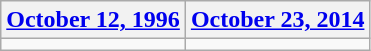<table class=wikitable>
<tr>
<th><a href='#'>October 12, 1996</a></th>
<th><a href='#'>October 23, 2014</a></th>
</tr>
<tr>
<td></td>
<td></td>
</tr>
</table>
